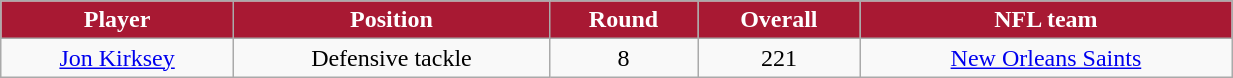<table class="wikitable" width="65%">
<tr align="center"  style="background:#A81933;color:#FFFFFF;">
<td><strong>Player</strong></td>
<td><strong>Position</strong></td>
<td><strong>Round</strong></td>
<td><strong>Overall</strong></td>
<td><strong>NFL team</strong></td>
</tr>
<tr align="center" bgcolor="">
<td><a href='#'>Jon Kirksey</a></td>
<td>Defensive tackle</td>
<td>8</td>
<td>221</td>
<td><a href='#'>New Orleans Saints</a></td>
</tr>
</table>
